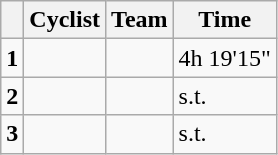<table class=wikitable>
<tr>
<th></th>
<th>Cyclist</th>
<th>Team</th>
<th>Time</th>
</tr>
<tr>
<td><strong>1</strong></td>
<td></td>
<td></td>
<td>4h 19'15"</td>
</tr>
<tr>
<td><strong>2</strong></td>
<td></td>
<td></td>
<td>s.t.</td>
</tr>
<tr>
<td><strong>3</strong></td>
<td></td>
<td></td>
<td>s.t.</td>
</tr>
</table>
